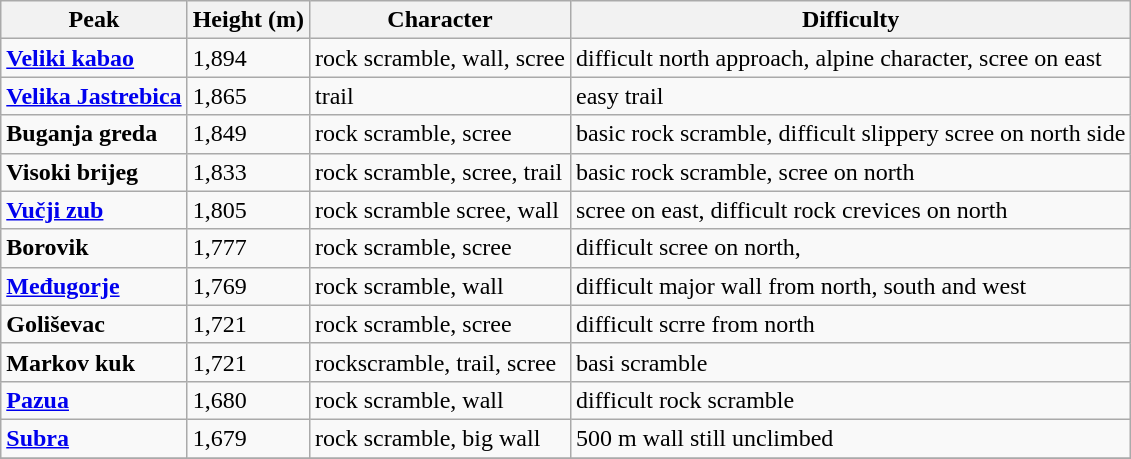<table class=wikitable>
<tr>
<th>Peak</th>
<th>Height (m)</th>
<th>Character</th>
<th>Difficulty</th>
</tr>
<tr>
<td><strong><a href='#'>Veliki kabao</a></strong></td>
<td>1,894</td>
<td>rock scramble, wall, scree</td>
<td>difficult north approach, alpine character, scree on east</td>
</tr>
<tr>
<td><strong><a href='#'>Velika Jastrebica</a></strong></td>
<td>1,865</td>
<td>trail</td>
<td>easy trail</td>
</tr>
<tr>
<td><strong>Buganja greda</strong></td>
<td>1,849</td>
<td>rock scramble, scree</td>
<td>basic rock scramble, difficult slippery scree on north side</td>
</tr>
<tr>
<td><strong>Visoki brijeg</strong></td>
<td>1,833</td>
<td>rock scramble, scree, trail</td>
<td>basic rock scramble, scree on north</td>
</tr>
<tr>
<td><strong><a href='#'>Vučji zub</a></strong></td>
<td>1,805</td>
<td>rock scramble scree, wall</td>
<td>scree on east, difficult rock crevices on north</td>
</tr>
<tr>
<td><strong>Borovik</strong></td>
<td>1,777</td>
<td>rock scramble, scree</td>
<td>difficult scree on north,</td>
</tr>
<tr>
<td><strong><a href='#'>Međugorje</a></strong></td>
<td>1,769</td>
<td>rock scramble, wall</td>
<td>difficult major wall from north, south and west</td>
</tr>
<tr>
<td><strong>Goliševac</strong></td>
<td>1,721</td>
<td>rock scramble, scree</td>
<td>difficult scrre from north</td>
</tr>
<tr>
<td><strong>Markov kuk</strong></td>
<td>1,721</td>
<td>rockscramble, trail, scree</td>
<td>basi scramble</td>
</tr>
<tr>
<td><strong><a href='#'>Pazua</a></strong></td>
<td>1,680</td>
<td>rock scramble, wall</td>
<td>difficult rock scramble</td>
</tr>
<tr>
<td><strong><a href='#'>Subra</a></strong></td>
<td>1,679</td>
<td>rock scramble, big wall</td>
<td>500 m wall still unclimbed</td>
</tr>
<tr>
</tr>
</table>
